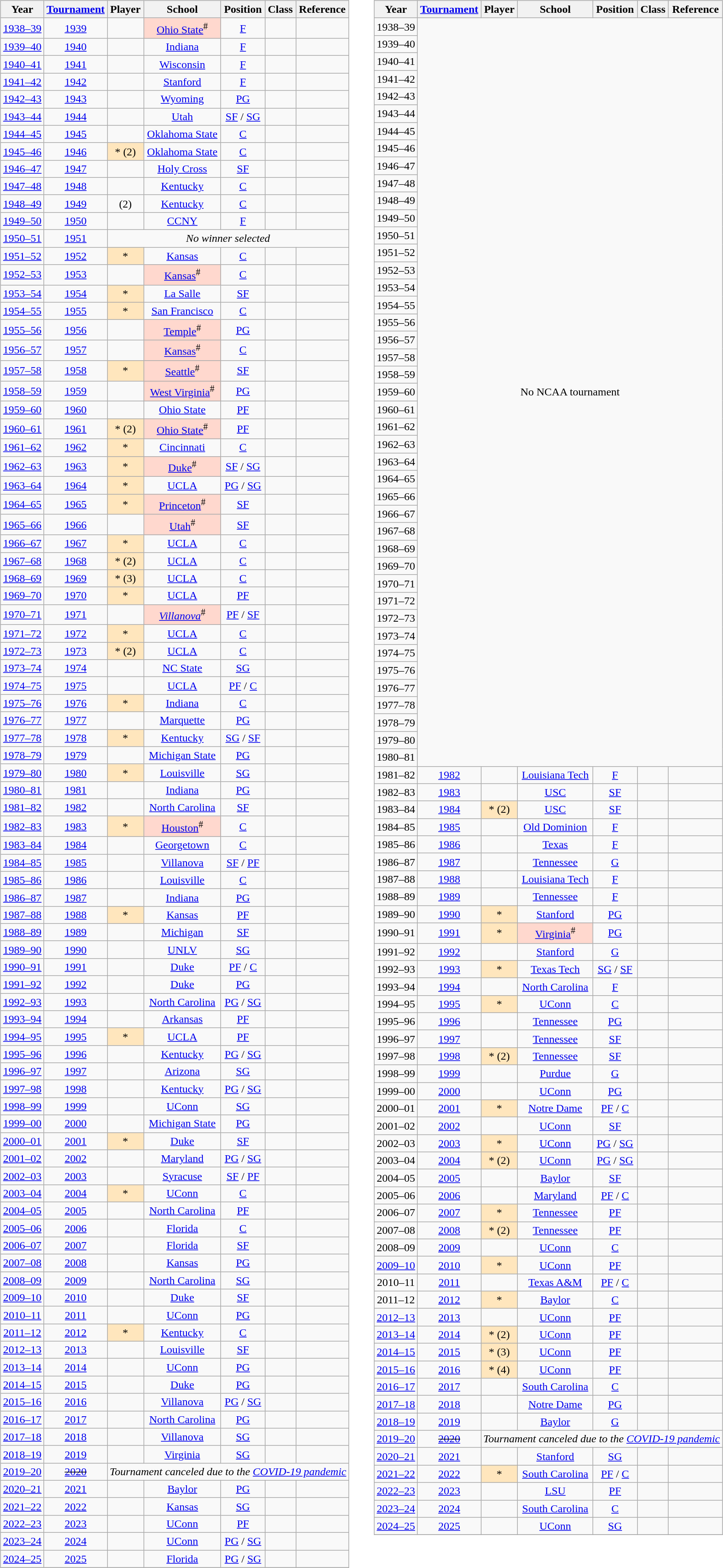<table>
<tr valign="top">
<td><br><table class="wikitable sortable" style="text-align:center;">
<tr>
<th>Year</th>
<th><a href='#'>Tournament</a></th>
<th>Player</th>
<th>School</th>
<th>Position</th>
<th>Class</th>
<th class="unsortable">Reference</th>
</tr>
<tr>
<td><a href='#'>1938–39</a></td>
<td><a href='#'>1939</a></td>
<td></td>
<td style="background-color:#FFD8CE;"><a href='#'>Ohio State</a><sup>#</sup></td>
<td><a href='#'>F</a></td>
<td></td>
<td></td>
</tr>
<tr>
<td><a href='#'>1939–40</a></td>
<td><a href='#'>1940</a></td>
<td></td>
<td><a href='#'>Indiana</a></td>
<td><a href='#'>F</a></td>
<td></td>
<td></td>
</tr>
<tr>
<td><a href='#'>1940–41</a></td>
<td><a href='#'>1941</a></td>
<td></td>
<td><a href='#'>Wisconsin</a></td>
<td><a href='#'>F</a></td>
<td></td>
<td></td>
</tr>
<tr>
<td><a href='#'>1941–42</a></td>
<td><a href='#'>1942</a></td>
<td></td>
<td><a href='#'>Stanford</a></td>
<td><a href='#'>F</a></td>
<td></td>
<td></td>
</tr>
<tr>
<td><a href='#'>1942–43</a></td>
<td><a href='#'>1943</a></td>
<td></td>
<td><a href='#'>Wyoming</a></td>
<td><a href='#'>PG</a></td>
<td></td>
<td></td>
</tr>
<tr>
<td><a href='#'>1943–44</a></td>
<td><a href='#'>1944</a></td>
<td></td>
<td><a href='#'>Utah</a></td>
<td><a href='#'>SF</a> / <a href='#'>SG</a></td>
<td></td>
<td></td>
</tr>
<tr>
<td><a href='#'>1944–45</a></td>
<td><a href='#'>1945</a></td>
<td></td>
<td><a href='#'>Oklahoma State</a></td>
<td><a href='#'>C</a></td>
<td></td>
<td></td>
</tr>
<tr>
<td><a href='#'>1945–46</a></td>
<td><a href='#'>1946</a></td>
<td style="background:#ffe6bd;">* (2)</td>
<td><a href='#'>Oklahoma State</a></td>
<td><a href='#'>C</a></td>
<td></td>
<td></td>
</tr>
<tr>
<td><a href='#'>1946–47</a></td>
<td><a href='#'>1947</a></td>
<td></td>
<td><a href='#'>Holy Cross</a></td>
<td><a href='#'>SF</a></td>
<td></td>
<td></td>
</tr>
<tr>
<td><a href='#'>1947–48</a></td>
<td><a href='#'>1948</a></td>
<td></td>
<td><a href='#'>Kentucky</a></td>
<td><a href='#'>C</a></td>
<td></td>
<td></td>
</tr>
<tr>
<td><a href='#'>1948–49</a></td>
<td><a href='#'>1949</a></td>
<td> (2)</td>
<td><a href='#'>Kentucky</a></td>
<td><a href='#'>C</a></td>
<td></td>
<td></td>
</tr>
<tr>
<td><a href='#'>1949–50</a></td>
<td><a href='#'>1950</a></td>
<td></td>
<td><a href='#'>CCNY</a></td>
<td><a href='#'>F</a></td>
<td></td>
<td></td>
</tr>
<tr>
<td><a href='#'>1950–51</a></td>
<td><a href='#'>1951</a></td>
<td colspan="5"><em>No winner selected</em></td>
</tr>
<tr>
<td><a href='#'>1951–52</a></td>
<td><a href='#'>1952</a></td>
<td style="background:#ffe6bd;">*</td>
<td><a href='#'>Kansas</a></td>
<td><a href='#'>C</a></td>
<td></td>
<td></td>
</tr>
<tr>
<td><a href='#'>1952–53</a></td>
<td><a href='#'>1953</a></td>
<td></td>
<td style="background-color:#FFD8CE;"><a href='#'>Kansas</a><sup>#</sup></td>
<td><a href='#'>C</a></td>
<td></td>
<td></td>
</tr>
<tr>
<td><a href='#'>1953–54</a></td>
<td><a href='#'>1954</a></td>
<td style="background:#ffe6bd;">*</td>
<td><a href='#'>La Salle</a></td>
<td><a href='#'>SF</a></td>
<td></td>
<td></td>
</tr>
<tr>
<td><a href='#'>1954–55</a></td>
<td><a href='#'>1955</a></td>
<td style="background:#ffe6bd;">*</td>
<td><a href='#'>San Francisco</a></td>
<td><a href='#'>C</a></td>
<td></td>
<td></td>
</tr>
<tr>
<td><a href='#'>1955–56</a></td>
<td><a href='#'>1956</a></td>
<td></td>
<td style="background-color:#FFD8CE;"><a href='#'>Temple</a><sup>#</sup></td>
<td><a href='#'>PG</a></td>
<td></td>
<td></td>
</tr>
<tr>
<td><a href='#'>1956–57</a></td>
<td><a href='#'>1957</a></td>
<td></td>
<td style="background-color:#FFD8CE;"><a href='#'>Kansas</a><sup>#</sup></td>
<td><a href='#'>C</a></td>
<td></td>
<td></td>
</tr>
<tr>
<td><a href='#'>1957–58</a></td>
<td><a href='#'>1958</a></td>
<td style="background:#ffe6bd;">*</td>
<td style="background-color:#FFD8CE;"><a href='#'>Seattle</a><sup>#</sup></td>
<td><a href='#'>SF</a></td>
<td></td>
<td></td>
</tr>
<tr>
<td><a href='#'>1958–59</a></td>
<td><a href='#'>1959</a></td>
<td></td>
<td style="background-color:#FFD8CE;"><a href='#'>West Virginia</a><sup>#</sup></td>
<td><a href='#'>PG</a></td>
<td></td>
<td></td>
</tr>
<tr>
<td><a href='#'>1959–60</a></td>
<td><a href='#'>1960</a></td>
<td></td>
<td><a href='#'>Ohio State</a></td>
<td><a href='#'>PF</a></td>
<td></td>
<td></td>
</tr>
<tr>
<td><a href='#'>1960–61</a></td>
<td><a href='#'>1961</a></td>
<td style="background:#ffe6bd;">* (2)</td>
<td style="background-color:#FFD8CE;"><a href='#'>Ohio State</a><sup>#</sup></td>
<td><a href='#'>PF</a></td>
<td></td>
<td></td>
</tr>
<tr>
<td><a href='#'>1961–62</a></td>
<td><a href='#'>1962</a></td>
<td style="background:#ffe6bd;">*</td>
<td><a href='#'>Cincinnati</a></td>
<td><a href='#'>C</a></td>
<td></td>
<td></td>
</tr>
<tr>
<td><a href='#'>1962–63</a></td>
<td><a href='#'>1963</a></td>
<td style="background:#ffe6bd;">*</td>
<td style="background-color:#FFD8CE;"><a href='#'>Duke</a><sup>#</sup></td>
<td><a href='#'>SF</a> / <a href='#'>SG</a></td>
<td></td>
<td></td>
</tr>
<tr>
<td><a href='#'>1963–64</a></td>
<td><a href='#'>1964</a></td>
<td style="background:#ffe6bd;">*</td>
<td><a href='#'>UCLA</a></td>
<td><a href='#'>PG</a> / <a href='#'>SG</a></td>
<td></td>
<td></td>
</tr>
<tr>
<td><a href='#'>1964–65</a></td>
<td><a href='#'>1965</a></td>
<td style="background:#ffe6bd;">*</td>
<td style="background-color:#FFD8CE;"><a href='#'>Princeton</a><sup>#</sup></td>
<td><a href='#'>SF</a></td>
<td></td>
<td></td>
</tr>
<tr>
<td><a href='#'>1965–66</a></td>
<td><a href='#'>1966</a></td>
<td></td>
<td style="background-color:#FFD8CE;"><a href='#'>Utah</a><sup>#</sup></td>
<td><a href='#'>SF</a></td>
<td></td>
<td></td>
</tr>
<tr>
<td><a href='#'>1966–67</a></td>
<td><a href='#'>1967</a></td>
<td style="background:#ffe6bd;">*</td>
<td><a href='#'>UCLA</a></td>
<td><a href='#'>C</a></td>
<td></td>
<td></td>
</tr>
<tr>
<td><a href='#'>1967–68</a></td>
<td><a href='#'>1968</a></td>
<td style="background:#ffe6bd;">* (2)</td>
<td><a href='#'>UCLA</a></td>
<td><a href='#'>C</a></td>
<td></td>
<td></td>
</tr>
<tr>
<td><a href='#'>1968–69</a></td>
<td><a href='#'>1969</a></td>
<td style="background:#ffe6bd;">* (3)</td>
<td><a href='#'>UCLA</a></td>
<td><a href='#'>C</a></td>
<td></td>
<td></td>
</tr>
<tr>
<td><a href='#'>1969–70</a></td>
<td><a href='#'>1970</a></td>
<td style="background:#ffe6bd;">*</td>
<td><a href='#'>UCLA</a></td>
<td><a href='#'>PF</a></td>
<td></td>
<td></td>
</tr>
<tr>
<td><a href='#'>1970–71</a></td>
<td><a href='#'>1971</a></td>
<td><em></em></td>
<td style="background-color:#FFD8CE;"><em><a href='#'>Villanova</a></em><sup>#</sup></td>
<td><a href='#'>PF</a> / <a href='#'>SF</a></td>
<td></td>
<td></td>
</tr>
<tr>
<td><a href='#'>1971–72</a></td>
<td><a href='#'>1972</a></td>
<td style="background:#ffe6bd;">*</td>
<td><a href='#'>UCLA</a></td>
<td><a href='#'>C</a></td>
<td></td>
<td></td>
</tr>
<tr>
<td><a href='#'>1972–73</a></td>
<td><a href='#'>1973</a></td>
<td style="background:#ffe6bd;">* (2)</td>
<td><a href='#'>UCLA</a></td>
<td><a href='#'>C</a></td>
<td></td>
<td></td>
</tr>
<tr>
<td><a href='#'>1973–74</a></td>
<td><a href='#'>1974</a></td>
<td></td>
<td><a href='#'>NC State</a></td>
<td><a href='#'>SG</a></td>
<td></td>
<td></td>
</tr>
<tr>
<td><a href='#'>1974–75</a></td>
<td><a href='#'>1975</a></td>
<td></td>
<td><a href='#'>UCLA</a></td>
<td><a href='#'>PF</a> / <a href='#'>C</a></td>
<td></td>
<td></td>
</tr>
<tr>
<td><a href='#'>1975–76</a></td>
<td><a href='#'>1976</a></td>
<td style="background:#ffe6bd;">*</td>
<td><a href='#'>Indiana</a></td>
<td><a href='#'>C</a></td>
<td></td>
<td></td>
</tr>
<tr>
<td><a href='#'>1976–77</a></td>
<td><a href='#'>1977</a></td>
<td></td>
<td><a href='#'>Marquette</a></td>
<td><a href='#'>PG</a></td>
<td></td>
<td></td>
</tr>
<tr>
<td><a href='#'>1977–78</a></td>
<td><a href='#'>1978</a></td>
<td style="background:#ffe6bd;">*</td>
<td><a href='#'>Kentucky</a></td>
<td><a href='#'>SG</a> / <a href='#'>SF</a></td>
<td></td>
<td></td>
</tr>
<tr>
<td><a href='#'>1978–79</a></td>
<td><a href='#'>1979</a></td>
<td></td>
<td><a href='#'>Michigan State</a></td>
<td><a href='#'>PG</a></td>
<td></td>
<td></td>
</tr>
<tr>
<td><a href='#'>1979–80</a></td>
<td><a href='#'>1980</a></td>
<td style="background:#ffe6bd;">*</td>
<td><a href='#'>Louisville</a></td>
<td><a href='#'>SG</a></td>
<td></td>
<td></td>
</tr>
<tr>
<td><a href='#'>1980–81</a></td>
<td><a href='#'>1981</a></td>
<td></td>
<td><a href='#'>Indiana</a></td>
<td><a href='#'>PG</a></td>
<td></td>
<td></td>
</tr>
<tr>
<td><a href='#'>1981–82</a></td>
<td><a href='#'>1982</a></td>
<td></td>
<td><a href='#'>North Carolina</a></td>
<td><a href='#'>SF</a></td>
<td></td>
<td></td>
</tr>
<tr>
<td><a href='#'>1982–83</a></td>
<td><a href='#'>1983</a></td>
<td style="background:#ffe6bd;">*</td>
<td style="background-color:#FFD8CE;"><a href='#'>Houston</a><sup>#</sup></td>
<td><a href='#'>C</a></td>
<td></td>
<td></td>
</tr>
<tr>
<td><a href='#'>1983–84</a></td>
<td><a href='#'>1984</a></td>
<td></td>
<td><a href='#'>Georgetown</a></td>
<td><a href='#'>C</a></td>
<td></td>
<td></td>
</tr>
<tr>
<td><a href='#'>1984–85</a></td>
<td><a href='#'>1985</a></td>
<td></td>
<td><a href='#'>Villanova</a></td>
<td><a href='#'>SF</a> / <a href='#'>PF</a></td>
<td></td>
<td></td>
</tr>
<tr>
<td><a href='#'>1985–86</a></td>
<td><a href='#'>1986</a></td>
<td></td>
<td><a href='#'>Louisville</a></td>
<td><a href='#'>C</a></td>
<td></td>
<td></td>
</tr>
<tr>
<td><a href='#'>1986–87</a></td>
<td><a href='#'>1987</a></td>
<td></td>
<td><a href='#'>Indiana</a></td>
<td><a href='#'>PG</a></td>
<td></td>
<td></td>
</tr>
<tr>
<td><a href='#'>1987–88</a></td>
<td><a href='#'>1988</a></td>
<td style="background:#ffe6bd;">*</td>
<td><a href='#'>Kansas</a></td>
<td><a href='#'>PF</a></td>
<td></td>
<td></td>
</tr>
<tr>
<td><a href='#'>1988–89</a></td>
<td><a href='#'>1989</a></td>
<td></td>
<td><a href='#'>Michigan</a></td>
<td><a href='#'>SF</a></td>
<td></td>
<td></td>
</tr>
<tr>
<td><a href='#'>1989–90</a></td>
<td><a href='#'>1990</a></td>
<td></td>
<td><a href='#'>UNLV</a></td>
<td><a href='#'>SG</a></td>
<td></td>
<td></td>
</tr>
<tr>
<td><a href='#'>1990–91</a></td>
<td><a href='#'>1991</a></td>
<td></td>
<td><a href='#'>Duke</a></td>
<td><a href='#'>PF</a> / <a href='#'>C</a></td>
<td></td>
<td></td>
</tr>
<tr>
<td><a href='#'>1991–92</a></td>
<td><a href='#'>1992</a></td>
<td></td>
<td><a href='#'>Duke</a></td>
<td><a href='#'>PG</a></td>
<td></td>
<td></td>
</tr>
<tr>
<td><a href='#'>1992–93</a></td>
<td><a href='#'>1993</a></td>
<td></td>
<td><a href='#'>North Carolina</a></td>
<td><a href='#'>PG</a> / <a href='#'>SG</a></td>
<td></td>
<td></td>
</tr>
<tr>
<td><a href='#'>1993–94</a></td>
<td><a href='#'>1994</a></td>
<td></td>
<td><a href='#'>Arkansas</a></td>
<td><a href='#'>PF</a></td>
<td></td>
<td></td>
</tr>
<tr>
<td><a href='#'>1994–95</a></td>
<td><a href='#'>1995</a></td>
<td style="background:#ffe6bd;">*</td>
<td><a href='#'>UCLA</a></td>
<td><a href='#'>PF</a></td>
<td></td>
<td></td>
</tr>
<tr>
<td><a href='#'>1995–96</a></td>
<td><a href='#'>1996</a></td>
<td></td>
<td><a href='#'>Kentucky</a></td>
<td><a href='#'>PG</a> / <a href='#'>SG</a></td>
<td></td>
<td></td>
</tr>
<tr>
<td><a href='#'>1996–97</a></td>
<td><a href='#'>1997</a></td>
<td></td>
<td><a href='#'>Arizona</a></td>
<td><a href='#'>SG</a></td>
<td></td>
<td></td>
</tr>
<tr>
<td><a href='#'>1997–98</a></td>
<td><a href='#'>1998</a></td>
<td></td>
<td><a href='#'>Kentucky</a></td>
<td><a href='#'>PG</a> / <a href='#'>SG</a></td>
<td></td>
<td></td>
</tr>
<tr>
<td><a href='#'>1998–99</a></td>
<td><a href='#'>1999</a></td>
<td></td>
<td><a href='#'>UConn</a></td>
<td><a href='#'>SG</a></td>
<td></td>
<td></td>
</tr>
<tr>
<td><a href='#'>1999–00</a></td>
<td><a href='#'>2000</a></td>
<td></td>
<td><a href='#'>Michigan State</a></td>
<td><a href='#'>PG</a></td>
<td></td>
<td></td>
</tr>
<tr>
<td><a href='#'>2000–01</a></td>
<td><a href='#'>2001</a></td>
<td style="background:#ffe6bd;">*</td>
<td><a href='#'>Duke</a></td>
<td><a href='#'>SF</a></td>
<td></td>
<td></td>
</tr>
<tr>
<td><a href='#'>2001–02</a></td>
<td><a href='#'>2002</a></td>
<td></td>
<td><a href='#'>Maryland</a></td>
<td><a href='#'>PG</a> / <a href='#'>SG</a></td>
<td></td>
<td></td>
</tr>
<tr>
<td><a href='#'>2002–03</a></td>
<td><a href='#'>2003</a></td>
<td></td>
<td><a href='#'>Syracuse</a></td>
<td><a href='#'>SF</a> / <a href='#'>PF</a></td>
<td></td>
<td></td>
</tr>
<tr>
<td><a href='#'>2003–04</a></td>
<td><a href='#'>2004</a></td>
<td style="background:#ffe6bd;">*</td>
<td><a href='#'>UConn</a></td>
<td><a href='#'>C</a></td>
<td></td>
<td></td>
</tr>
<tr>
<td><a href='#'>2004–05</a></td>
<td><a href='#'>2005</a></td>
<td></td>
<td><a href='#'>North Carolina</a></td>
<td><a href='#'>PF</a></td>
<td></td>
<td></td>
</tr>
<tr>
<td><a href='#'>2005–06</a></td>
<td><a href='#'>2006</a></td>
<td></td>
<td><a href='#'>Florida</a></td>
<td><a href='#'>C</a></td>
<td></td>
<td></td>
</tr>
<tr>
<td><a href='#'>2006–07</a></td>
<td><a href='#'>2007</a></td>
<td></td>
<td><a href='#'>Florida</a></td>
<td><a href='#'>SF</a></td>
<td></td>
<td></td>
</tr>
<tr>
<td><a href='#'>2007–08</a></td>
<td><a href='#'>2008</a></td>
<td></td>
<td><a href='#'>Kansas</a></td>
<td><a href='#'>PG</a></td>
<td></td>
<td></td>
</tr>
<tr>
<td><a href='#'>2008–09</a></td>
<td><a href='#'>2009</a></td>
<td></td>
<td><a href='#'>North Carolina</a></td>
<td><a href='#'>SG</a></td>
<td></td>
<td></td>
</tr>
<tr>
<td><a href='#'>2009–10</a></td>
<td><a href='#'>2010</a></td>
<td></td>
<td><a href='#'>Duke</a></td>
<td><a href='#'>SF</a></td>
<td></td>
<td></td>
</tr>
<tr>
<td><a href='#'>2010–11</a></td>
<td><a href='#'>2011</a></td>
<td></td>
<td><a href='#'>UConn</a></td>
<td><a href='#'>PG</a></td>
<td></td>
<td></td>
</tr>
<tr>
<td><a href='#'>2011–12</a></td>
<td><a href='#'>2012</a></td>
<td style="background:#ffe6bd;">*</td>
<td><a href='#'>Kentucky</a></td>
<td><a href='#'>C</a></td>
<td></td>
<td></td>
</tr>
<tr>
<td><a href='#'>2012–13</a></td>
<td><a href='#'>2013</a></td>
<td></td>
<td><a href='#'>Louisville</a></td>
<td><a href='#'>SF</a></td>
<td></td>
<td></td>
</tr>
<tr>
<td><a href='#'>2013–14</a></td>
<td><a href='#'>2014</a></td>
<td></td>
<td><a href='#'>UConn</a></td>
<td><a href='#'>PG</a></td>
<td></td>
<td></td>
</tr>
<tr>
<td><a href='#'>2014–15</a></td>
<td><a href='#'>2015</a></td>
<td></td>
<td><a href='#'>Duke</a></td>
<td><a href='#'>PG</a></td>
<td></td>
<td></td>
</tr>
<tr>
<td><a href='#'>2015–16</a></td>
<td><a href='#'>2016</a></td>
<td></td>
<td><a href='#'>Villanova</a></td>
<td><a href='#'>PG</a> / <a href='#'>SG</a></td>
<td></td>
<td></td>
</tr>
<tr>
<td><a href='#'>2016–17</a></td>
<td><a href='#'>2017</a></td>
<td></td>
<td><a href='#'>North Carolina</a></td>
<td><a href='#'>PG</a></td>
<td></td>
<td></td>
</tr>
<tr>
<td><a href='#'>2017–18</a></td>
<td><a href='#'>2018</a></td>
<td></td>
<td><a href='#'>Villanova</a></td>
<td><a href='#'>SG</a></td>
<td></td>
<td></td>
</tr>
<tr>
<td><a href='#'>2018–19</a></td>
<td><a href='#'>2019</a></td>
<td></td>
<td><a href='#'>Virginia</a></td>
<td><a href='#'>SG</a></td>
<td></td>
<td></td>
</tr>
<tr>
<td><a href='#'>2019–20</a></td>
<td><s><a href='#'>2020</a></s></td>
<td colspan="5"><em>Tournament canceled due to the <a href='#'>COVID-19 pandemic</a></em></td>
</tr>
<tr>
<td><a href='#'>2020–21</a></td>
<td><a href='#'>2021</a></td>
<td></td>
<td><a href='#'>Baylor</a></td>
<td><a href='#'>PG</a></td>
<td></td>
<td></td>
</tr>
<tr>
<td><a href='#'>2021–22</a></td>
<td><a href='#'>2022</a></td>
<td></td>
<td><a href='#'>Kansas</a></td>
<td><a href='#'>SG</a></td>
<td></td>
<td></td>
</tr>
<tr>
<td><a href='#'>2022–23</a></td>
<td><a href='#'>2023</a></td>
<td></td>
<td><a href='#'>UConn</a></td>
<td><a href='#'>PF</a></td>
<td></td>
<td></td>
</tr>
<tr>
<td><a href='#'>2023–24</a></td>
<td><a href='#'>2024</a></td>
<td></td>
<td><a href='#'>UConn</a></td>
<td><a href='#'>PG</a> / <a href='#'>SG</a></td>
<td></td>
<td></td>
</tr>
<tr>
<td><a href='#'>2024–25</a></td>
<td><a href='#'>2025</a></td>
<td></td>
<td><a href='#'>Florida</a></td>
<td><a href='#'>PG</a> / <a href='#'>SG</a></td>
<td></td>
<td></td>
</tr>
<tr>
</tr>
</table>
</td>
<td></td>
<td></td>
<td></td>
<td></td>
<td><br><table class="wikitable sortable" style="text-align:center;">
<tr>
<th>Year</th>
<th><a href='#'>Tournament</a></th>
<th>Player</th>
<th>School</th>
<th>Position</th>
<th>Class</th>
<th class="unsortable">Reference</th>
</tr>
<tr>
<td>1938–39</td>
<td colspan=6 rowspan=43>No NCAA tournament</td>
</tr>
<tr>
<td>1939–40</td>
</tr>
<tr>
<td>1940–41</td>
</tr>
<tr>
<td>1941–42</td>
</tr>
<tr>
<td>1942–43</td>
</tr>
<tr>
<td>1943–44</td>
</tr>
<tr>
<td>1944–45</td>
</tr>
<tr>
<td>1945–46</td>
</tr>
<tr>
<td>1946–47</td>
</tr>
<tr>
<td>1947–48</td>
</tr>
<tr>
<td>1948–49</td>
</tr>
<tr>
<td>1949–50</td>
</tr>
<tr>
<td>1950–51</td>
</tr>
<tr>
<td>1951–52</td>
</tr>
<tr>
<td>1952–53</td>
</tr>
<tr>
<td>1953–54</td>
</tr>
<tr>
<td>1954–55</td>
</tr>
<tr>
<td>1955–56</td>
</tr>
<tr>
<td>1956–57</td>
</tr>
<tr>
<td>1957–58</td>
</tr>
<tr>
<td>1958–59</td>
</tr>
<tr>
<td>1959–60</td>
</tr>
<tr>
<td>1960–61</td>
</tr>
<tr>
<td>1961–62</td>
</tr>
<tr>
<td>1962–63</td>
</tr>
<tr>
<td>1963–64</td>
</tr>
<tr>
<td>1964–65</td>
</tr>
<tr>
<td>1965–66</td>
</tr>
<tr>
<td>1966–67</td>
</tr>
<tr>
<td>1967–68</td>
</tr>
<tr>
<td>1968–69</td>
</tr>
<tr>
<td>1969–70</td>
</tr>
<tr>
<td>1970–71</td>
</tr>
<tr>
<td>1971–72</td>
</tr>
<tr>
<td>1972–73</td>
</tr>
<tr>
<td>1973–74</td>
</tr>
<tr>
<td>1974–75</td>
</tr>
<tr>
<td>1975–76</td>
</tr>
<tr>
<td>1976–77</td>
</tr>
<tr>
<td>1977–78</td>
</tr>
<tr>
<td>1978–79</td>
</tr>
<tr>
<td>1979–80</td>
</tr>
<tr>
<td>1980–81</td>
</tr>
<tr>
<td>1981–82</td>
<td><a href='#'>1982</a></td>
<td></td>
<td><a href='#'>Louisiana Tech</a></td>
<td><a href='#'>F</a></td>
<td></td>
<td></td>
</tr>
<tr>
<td>1982–83</td>
<td><a href='#'>1983</a></td>
<td></td>
<td><a href='#'>USC</a></td>
<td><a href='#'>SF</a></td>
<td></td>
<td></td>
</tr>
<tr>
<td>1983–84</td>
<td><a href='#'>1984</a></td>
<td style="background:#ffe6bd;">* (2)</td>
<td><a href='#'>USC</a></td>
<td><a href='#'>SF</a></td>
<td></td>
<td></td>
</tr>
<tr>
<td>1984–85</td>
<td><a href='#'>1985</a></td>
<td></td>
<td><a href='#'>Old Dominion</a></td>
<td><a href='#'>F</a></td>
<td></td>
<td></td>
</tr>
<tr>
<td>1985–86</td>
<td><a href='#'>1986</a></td>
<td></td>
<td><a href='#'>Texas</a></td>
<td><a href='#'>F</a></td>
<td></td>
<td></td>
</tr>
<tr>
<td>1986–87</td>
<td><a href='#'>1987</a></td>
<td></td>
<td><a href='#'>Tennessee</a></td>
<td><a href='#'>G</a></td>
<td></td>
<td></td>
</tr>
<tr>
<td>1987–88</td>
<td><a href='#'>1988</a></td>
<td></td>
<td><a href='#'>Louisiana Tech</a></td>
<td><a href='#'>F</a></td>
<td></td>
<td></td>
</tr>
<tr>
<td>1988–89</td>
<td><a href='#'>1989</a></td>
<td></td>
<td><a href='#'>Tennessee</a></td>
<td><a href='#'>F</a></td>
<td></td>
<td></td>
</tr>
<tr>
<td>1989–90</td>
<td><a href='#'>1990</a></td>
<td style="background:#ffe6bd;">*</td>
<td><a href='#'>Stanford</a></td>
<td><a href='#'>PG</a></td>
<td></td>
<td></td>
</tr>
<tr>
<td>1990–91</td>
<td><a href='#'>1991</a></td>
<td style="background:#ffe6bd;">*</td>
<td style="background-color:#FFD8CE;"><a href='#'>Virginia</a><sup>#</sup></td>
<td><a href='#'>PG</a></td>
<td></td>
<td></td>
</tr>
<tr>
<td>1991–92</td>
<td><a href='#'>1992</a></td>
<td></td>
<td><a href='#'>Stanford</a></td>
<td><a href='#'>G</a></td>
<td></td>
<td></td>
</tr>
<tr>
<td>1992–93</td>
<td><a href='#'>1993</a></td>
<td style="background:#ffe6bd;">*</td>
<td><a href='#'>Texas Tech</a></td>
<td><a href='#'>SG</a> / <a href='#'>SF</a></td>
<td></td>
<td></td>
</tr>
<tr>
<td>1993–94</td>
<td><a href='#'>1994</a></td>
<td></td>
<td><a href='#'>North Carolina</a></td>
<td><a href='#'>F</a></td>
<td></td>
<td></td>
</tr>
<tr>
<td>1994–95</td>
<td><a href='#'>1995</a></td>
<td style="background:#ffe6bd;">*</td>
<td><a href='#'>UConn</a></td>
<td><a href='#'>C</a></td>
<td></td>
<td></td>
</tr>
<tr>
<td>1995–96</td>
<td><a href='#'>1996</a></td>
<td></td>
<td><a href='#'>Tennessee</a></td>
<td><a href='#'>PG</a></td>
<td></td>
<td></td>
</tr>
<tr>
<td>1996–97</td>
<td><a href='#'>1997</a></td>
<td></td>
<td><a href='#'>Tennessee</a></td>
<td><a href='#'>SF</a></td>
<td></td>
<td></td>
</tr>
<tr>
<td>1997–98</td>
<td><a href='#'>1998</a></td>
<td style="background:#ffe6bd;">* (2)</td>
<td><a href='#'>Tennessee</a></td>
<td><a href='#'>SF</a></td>
<td></td>
<td></td>
</tr>
<tr>
<td>1998–99</td>
<td><a href='#'>1999</a></td>
<td></td>
<td><a href='#'>Purdue</a></td>
<td><a href='#'>G</a></td>
<td></td>
<td></td>
</tr>
<tr>
<td>1999–00</td>
<td><a href='#'>2000</a></td>
<td></td>
<td><a href='#'>UConn</a></td>
<td><a href='#'>PG</a></td>
<td></td>
<td></td>
</tr>
<tr>
<td>2000–01</td>
<td><a href='#'>2001</a></td>
<td style="background:#ffe6bd;">*</td>
<td><a href='#'>Notre Dame</a></td>
<td><a href='#'>PF</a> / <a href='#'>C</a></td>
<td></td>
<td></td>
</tr>
<tr>
<td>2001–02</td>
<td><a href='#'>2002</a></td>
<td></td>
<td><a href='#'>UConn</a></td>
<td><a href='#'>SF</a></td>
<td></td>
<td></td>
</tr>
<tr>
<td>2002–03</td>
<td><a href='#'>2003</a></td>
<td style="background:#ffe6bd;">*</td>
<td><a href='#'>UConn</a></td>
<td><a href='#'>PG</a> / <a href='#'>SG</a></td>
<td></td>
<td></td>
</tr>
<tr>
<td>2003–04</td>
<td><a href='#'>2004</a></td>
<td style="background:#ffe6bd;">* (2)</td>
<td><a href='#'>UConn</a></td>
<td><a href='#'>PG</a> / <a href='#'>SG</a></td>
<td></td>
<td></td>
</tr>
<tr>
<td>2004–05</td>
<td><a href='#'>2005</a></td>
<td></td>
<td><a href='#'>Baylor</a></td>
<td><a href='#'>SF</a></td>
<td></td>
<td></td>
</tr>
<tr>
<td>2005–06</td>
<td><a href='#'>2006</a></td>
<td></td>
<td><a href='#'>Maryland</a></td>
<td><a href='#'>PF</a> / <a href='#'>C</a></td>
<td></td>
<td></td>
</tr>
<tr>
<td>2006–07</td>
<td><a href='#'>2007</a></td>
<td style="background:#ffe6bd;">*</td>
<td><a href='#'>Tennessee</a></td>
<td><a href='#'>PF</a></td>
<td></td>
<td></td>
</tr>
<tr>
<td>2007–08</td>
<td><a href='#'>2008</a></td>
<td style="background:#ffe6bd;">* (2)</td>
<td><a href='#'>Tennessee</a></td>
<td><a href='#'>PF</a></td>
<td></td>
<td></td>
</tr>
<tr>
<td>2008–09</td>
<td><a href='#'>2009</a></td>
<td></td>
<td><a href='#'>UConn</a></td>
<td><a href='#'>C</a></td>
<td></td>
<td></td>
</tr>
<tr>
<td><a href='#'>2009–10</a></td>
<td><a href='#'>2010</a></td>
<td style="background:#ffe6bd;">*</td>
<td><a href='#'>UConn</a></td>
<td><a href='#'>PF</a></td>
<td></td>
<td></td>
</tr>
<tr>
<td>2010–11</td>
<td><a href='#'>2011</a></td>
<td></td>
<td><a href='#'>Texas A&M</a></td>
<td><a href='#'>PF</a> / <a href='#'>C</a></td>
<td></td>
<td></td>
</tr>
<tr>
<td>2011–12</td>
<td><a href='#'>2012</a></td>
<td style="background:#ffe6bd;">*</td>
<td><a href='#'>Baylor</a></td>
<td><a href='#'>C</a></td>
<td></td>
<td></td>
</tr>
<tr>
<td><a href='#'>2012–13</a></td>
<td><a href='#'>2013</a></td>
<td></td>
<td><a href='#'>UConn</a></td>
<td><a href='#'>PF</a></td>
<td></td>
<td></td>
</tr>
<tr>
<td><a href='#'>2013–14</a></td>
<td><a href='#'>2014</a></td>
<td style="background:#ffe6bd;">* (2)</td>
<td><a href='#'>UConn</a></td>
<td><a href='#'>PF</a></td>
<td></td>
<td></td>
</tr>
<tr>
<td><a href='#'>2014–15</a></td>
<td><a href='#'>2015</a></td>
<td style="background:#ffe6bd;">* (3)</td>
<td><a href='#'>UConn</a></td>
<td><a href='#'>PF</a></td>
<td></td>
<td></td>
</tr>
<tr>
<td><a href='#'>2015–16</a></td>
<td><a href='#'>2016</a></td>
<td style="background:#ffe6bd;">* (4)</td>
<td><a href='#'>UConn</a></td>
<td><a href='#'>PF</a></td>
<td></td>
<td></td>
</tr>
<tr>
<td><a href='#'>2016–17</a></td>
<td><a href='#'>2017</a></td>
<td></td>
<td><a href='#'>South Carolina</a></td>
<td><a href='#'>C</a></td>
<td></td>
<td></td>
</tr>
<tr>
<td><a href='#'>2017–18</a></td>
<td><a href='#'>2018</a></td>
<td></td>
<td><a href='#'>Notre Dame</a></td>
<td><a href='#'>PG</a></td>
<td></td>
<td></td>
</tr>
<tr>
<td><a href='#'>2018–19</a></td>
<td><a href='#'>2019</a></td>
<td></td>
<td><a href='#'>Baylor</a></td>
<td><a href='#'>G</a></td>
<td></td>
<td></td>
</tr>
<tr>
<td><a href='#'>2019–20</a></td>
<td><s><a href='#'>2020</a></s></td>
<td colspan="5"><em>Tournament canceled due to the <a href='#'>COVID-19 pandemic</a></em></td>
</tr>
<tr>
<td><a href='#'>2020–21</a></td>
<td><a href='#'>2021</a></td>
<td></td>
<td><a href='#'>Stanford</a></td>
<td><a href='#'>SG</a></td>
<td></td>
<td></td>
</tr>
<tr>
<td><a href='#'>2021–22</a></td>
<td><a href='#'>2022</a></td>
<td style="background:#ffe6bd;">*</td>
<td><a href='#'>South Carolina</a></td>
<td><a href='#'>PF</a> / <a href='#'>C</a></td>
<td></td>
<td></td>
</tr>
<tr>
<td><a href='#'>2022–23</a></td>
<td><a href='#'>2023</a></td>
<td></td>
<td><a href='#'>LSU</a></td>
<td><a href='#'>PF</a></td>
<td></td>
<td></td>
</tr>
<tr>
<td><a href='#'>2023–24</a></td>
<td><a href='#'>2024</a></td>
<td></td>
<td><a href='#'>South Carolina</a></td>
<td><a href='#'>C</a></td>
<td></td>
<td></td>
</tr>
<tr>
<td><a href='#'>2024–25</a></td>
<td><a href='#'>2025</a></td>
<td></td>
<td><a href='#'>UConn</a></td>
<td><a href='#'>SG</a></td>
<td></td>
<td></td>
</tr>
<tr>
</tr>
</table>
</td>
</tr>
</table>
